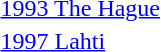<table>
<tr>
<td><a href='#'>1993 The Hague</a></td>
<td></td>
<td></td>
<td></td>
</tr>
<tr>
<td><a href='#'>1997 Lahti</a></td>
<td></td>
<td></td>
<td></td>
</tr>
</table>
